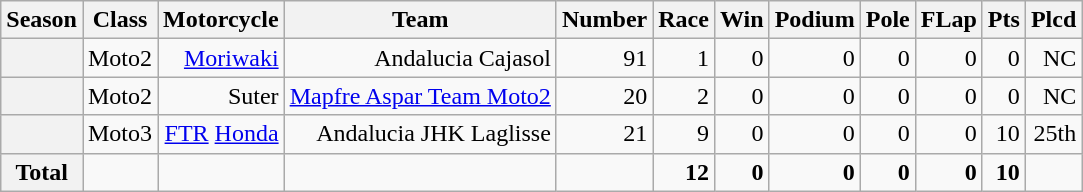<table class="wikitable">
<tr>
<th>Season</th>
<th>Class</th>
<th>Motorcycle</th>
<th>Team</th>
<th>Number</th>
<th>Race</th>
<th>Win</th>
<th>Podium</th>
<th>Pole</th>
<th>FLap</th>
<th>Pts</th>
<th>Plcd</th>
</tr>
<tr align="right">
<th></th>
<td>Moto2</td>
<td><a href='#'>Moriwaki</a></td>
<td>Andalucia Cajasol</td>
<td>91</td>
<td>1</td>
<td>0</td>
<td>0</td>
<td>0</td>
<td>0</td>
<td>0</td>
<td>NC</td>
</tr>
<tr align="right">
<th></th>
<td>Moto2</td>
<td>Suter</td>
<td><a href='#'>Mapfre Aspar Team Moto2</a></td>
<td>20</td>
<td>2</td>
<td>0</td>
<td>0</td>
<td>0</td>
<td>0</td>
<td>0</td>
<td>NC</td>
</tr>
<tr align="right">
<th></th>
<td>Moto3</td>
<td><a href='#'>FTR</a> <a href='#'>Honda</a></td>
<td>Andalucia JHK Laglisse</td>
<td>21</td>
<td>9</td>
<td>0</td>
<td>0</td>
<td>0</td>
<td>0</td>
<td>10</td>
<td>25th</td>
</tr>
<tr align="right">
<th>Total</th>
<td></td>
<td></td>
<td></td>
<td></td>
<td><strong>12</strong></td>
<td><strong>0</strong></td>
<td><strong>0</strong></td>
<td><strong>0</strong></td>
<td><strong>0</strong></td>
<td><strong>10</strong></td>
<td></td>
</tr>
</table>
